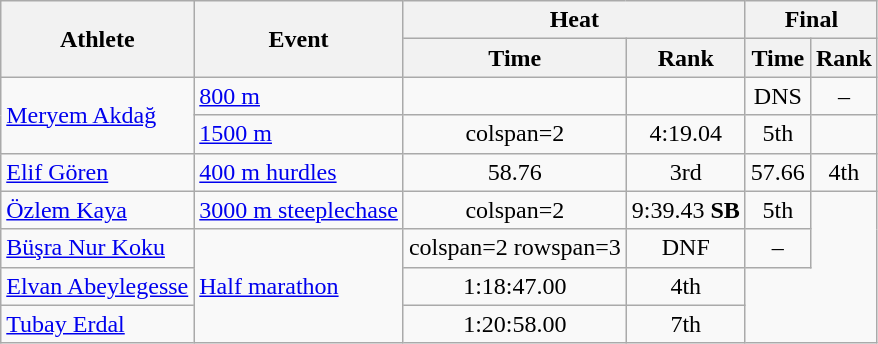<table class=wikitable>
<tr>
<th rowspan="2">Athlete</th>
<th rowspan="2">Event</th>
<th colspan="2">Heat</th>
<th colspan="2">Final</th>
</tr>
<tr>
<th>Time</th>
<th>Rank</th>
<th>Time</th>
<th>Rank</th>
</tr>
<tr align=center>
<td align=left rowspan=2><a href='#'>Meryem Akdağ</a></td>
<td align=left><a href='#'>800 m</a></td>
<td></td>
<td></td>
<td>DNS</td>
<td>–</td>
</tr>
<tr align=center>
<td align=left><a href='#'>1500 m</a></td>
<td>colspan=2 </td>
<td>4:19.04</td>
<td>5th</td>
</tr>
<tr align=center>
<td align=left><a href='#'>Elif Gören</a></td>
<td align=left><a href='#'>400 m hurdles</a></td>
<td>58.76</td>
<td>3rd</td>
<td>57.66</td>
<td>4th</td>
</tr>
<tr align=center>
<td align=left><a href='#'>Özlem Kaya</a></td>
<td align=left><a href='#'>3000 m steeplechase</a></td>
<td>colspan=2 </td>
<td>9:39.43 <strong>SB</strong></td>
<td>5th</td>
</tr>
<tr align=center>
<td align=left><a href='#'>Büşra Nur Koku</a></td>
<td align=left rowspan=3><a href='#'>Half marathon</a></td>
<td>colspan=2 rowspan=3 </td>
<td>DNF</td>
<td>–</td>
</tr>
<tr align=center>
<td align=left><a href='#'>Elvan Abeylegesse</a></td>
<td>1:18:47.00</td>
<td>4th</td>
</tr>
<tr align=center>
<td align=left><a href='#'>Tubay Erdal</a></td>
<td>1:20:58.00</td>
<td>7th</td>
</tr>
</table>
